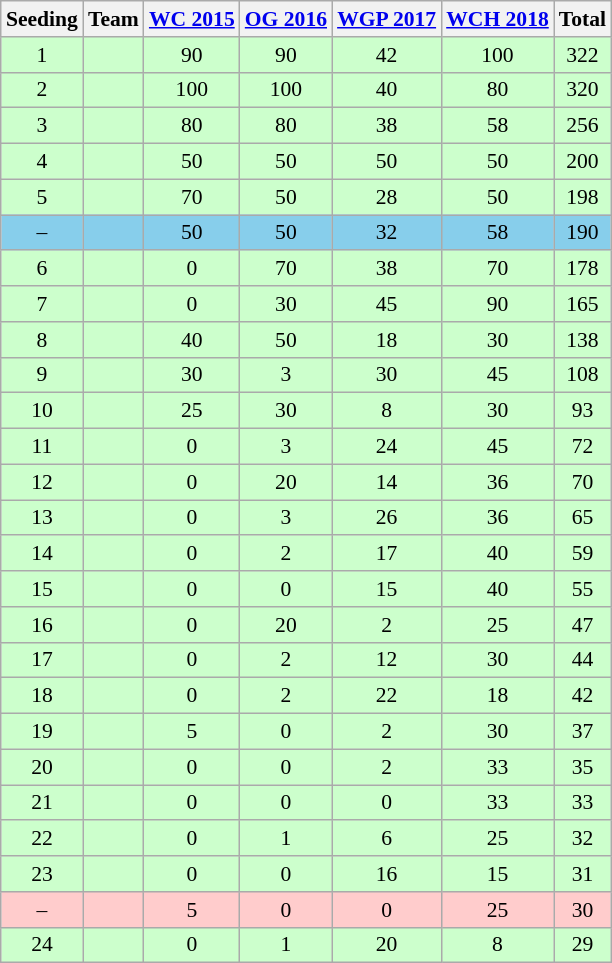<table class="wikitable collapsible sortable" style="font-size:90%; text-align:center;margin: 1em auto 1em auto ">
<tr>
<th>Seeding</th>
<th>Team</th>
<th><a href='#'>WC 2015</a></th>
<th><a href='#'>OG 2016</a></th>
<th><a href='#'>WGP 2017</a></th>
<th><a href='#'>WCH 2018</a></th>
<th>Total</th>
</tr>
<tr style="background: #ccffcc;">
<td>1</td>
<td align=left></td>
<td>90</td>
<td>90</td>
<td>42</td>
<td>100</td>
<td>322</td>
</tr>
<tr style="background: #ccffcc;">
<td>2</td>
<td align=left></td>
<td>100</td>
<td>100</td>
<td>40</td>
<td>80</td>
<td>320</td>
</tr>
<tr style="background: #ccffcc;">
<td>3</td>
<td align=left></td>
<td>80</td>
<td>80</td>
<td>38</td>
<td>58</td>
<td>256</td>
</tr>
<tr style="background: #ccffcc;">
<td>4</td>
<td align=left></td>
<td>50</td>
<td>50</td>
<td>50</td>
<td>50</td>
<td>200</td>
</tr>
<tr style="background: #ccffcc;">
<td>5</td>
<td align=left></td>
<td>70</td>
<td>50</td>
<td>28</td>
<td>50</td>
<td>198</td>
</tr>
<tr style="background: #87ceeb;">
<td>–</td>
<td align=left></td>
<td>50</td>
<td>50</td>
<td>32</td>
<td>58</td>
<td>190</td>
</tr>
<tr style="background: #ccffcc;">
<td>6</td>
<td align=left></td>
<td>0</td>
<td>70</td>
<td>38</td>
<td>70</td>
<td>178</td>
</tr>
<tr style="background: #ccffcc;">
<td>7</td>
<td align=left></td>
<td>0</td>
<td>30</td>
<td>45</td>
<td>90</td>
<td>165</td>
</tr>
<tr style="background: #ccffcc;">
<td>8</td>
<td align=left></td>
<td>40</td>
<td>50</td>
<td>18</td>
<td>30</td>
<td>138</td>
</tr>
<tr style="background: #ccffcc;">
<td>9</td>
<td align=left></td>
<td>30</td>
<td>3</td>
<td>30</td>
<td>45</td>
<td>108</td>
</tr>
<tr style="background: #ccffcc;">
<td>10</td>
<td align=left></td>
<td>25</td>
<td>30</td>
<td>8</td>
<td>30</td>
<td>93</td>
</tr>
<tr style="background: #ccffcc;">
<td>11</td>
<td align=left></td>
<td>0</td>
<td>3</td>
<td>24</td>
<td>45</td>
<td>72</td>
</tr>
<tr style="background: #ccffcc;">
<td>12</td>
<td align=left></td>
<td>0</td>
<td>20</td>
<td>14</td>
<td>36</td>
<td>70</td>
</tr>
<tr style="background: #ccffcc;">
<td>13</td>
<td align=left></td>
<td>0</td>
<td>3</td>
<td>26</td>
<td>36</td>
<td>65</td>
</tr>
<tr style="background: #ccffcc;">
<td>14</td>
<td align=left></td>
<td>0</td>
<td>2</td>
<td>17</td>
<td>40</td>
<td>59</td>
</tr>
<tr style="background: #ccffcc;">
<td>15</td>
<td align=left></td>
<td>0</td>
<td>0</td>
<td>15</td>
<td>40</td>
<td>55</td>
</tr>
<tr style="background: #ccffcc;">
<td>16</td>
<td align=left></td>
<td>0</td>
<td>20</td>
<td>2</td>
<td>25</td>
<td>47</td>
</tr>
<tr style="background: #ccffcc;">
<td>17</td>
<td align=left></td>
<td>0</td>
<td>2</td>
<td>12</td>
<td>30</td>
<td>44</td>
</tr>
<tr style="background: #ccffcc;">
<td>18</td>
<td align=left></td>
<td>0</td>
<td>2</td>
<td>22</td>
<td>18</td>
<td>42</td>
</tr>
<tr style="background: #ccffcc;">
<td>19</td>
<td align=left></td>
<td>5</td>
<td>0</td>
<td>2</td>
<td>30</td>
<td>37</td>
</tr>
<tr style="background: #ccffcc;">
<td>20</td>
<td align=left></td>
<td>0</td>
<td>0</td>
<td>2</td>
<td>33</td>
<td>35</td>
</tr>
<tr style="background: #ccffcc;">
<td>21</td>
<td align=left></td>
<td>0</td>
<td>0</td>
<td>0</td>
<td>33</td>
<td>33</td>
</tr>
<tr style="background: #ccffcc;">
<td>22</td>
<td align=left></td>
<td>0</td>
<td>1</td>
<td>6</td>
<td>25</td>
<td>32</td>
</tr>
<tr style="background: #ccffcc;">
<td>23</td>
<td align=left></td>
<td>0</td>
<td>0</td>
<td>16</td>
<td>15</td>
<td>31</td>
</tr>
<tr style="background: #ffcccc;">
<td>–</td>
<td align=left></td>
<td>5</td>
<td>0</td>
<td>0</td>
<td>25</td>
<td>30</td>
</tr>
<tr style="background: #ccffcc;">
<td>24</td>
<td align=left></td>
<td>0</td>
<td>1</td>
<td>20</td>
<td>8</td>
<td>29</td>
</tr>
</table>
